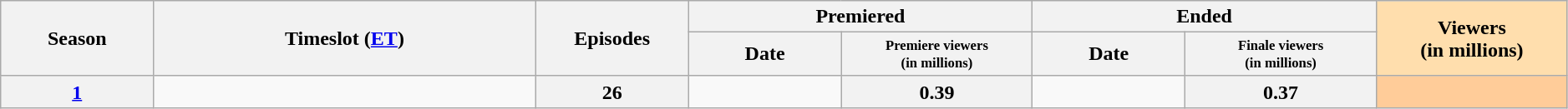<table class="wikitable" style="text-align:center; width:99%;">
<tr>
<th rowspan="2" style="width:8%;">Season</th>
<th rowspan="2" style="width:20%;">Timeslot (<a href='#'>ET</a>)</th>
<th rowspan="2" style="width:8%;">Episodes</th>
<th colspan="2">Premiered</th>
<th colspan="2">Ended</th>
<th rowspan="2" style="width:10%; background:#ffdead;">Viewers<br>(in millions)</th>
</tr>
<tr>
<th style="width:8%;">Date</th>
<th style="width:10%; font-size:smaller; line-height:100%;" span><small>Premiere viewers<br>(in millions)</small></th>
<th style="width:8%;">Date</th>
<th style="width:10%; font-size:smaller; line-height:100%;" span><small>Finale viewers<br>(in millions)</small></th>
</tr>
<tr>
<th><a href='#'>1</a></th>
<td></td>
<th>26</th>
<td style="font-size:11px;line-height:110%"></td>
<th>0.39</th>
<td style="font-size:11px;line-height:110%"></td>
<th>0.37</th>
<th style="background:#fc9;"></th>
</tr>
</table>
